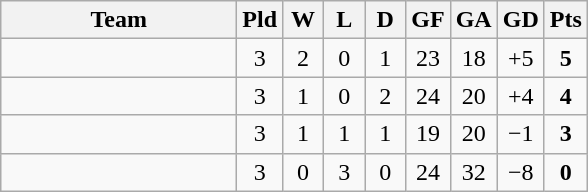<table class="wikitable" style="text-align:center;">
<tr>
<th width=150>Team</th>
<th width=20>Pld</th>
<th width=20>W</th>
<th width=20>L</th>
<th width=20>D</th>
<th width=20>GF</th>
<th width=20>GA</th>
<th width=20>GD</th>
<th width=20>Pts</th>
</tr>
<tr>
<td align="left"></td>
<td>3</td>
<td>2</td>
<td>0</td>
<td>1</td>
<td>23</td>
<td>18</td>
<td>+5</td>
<td><strong>5</strong></td>
</tr>
<tr>
<td align="left"></td>
<td>3</td>
<td>1</td>
<td>0</td>
<td>2</td>
<td>24</td>
<td>20</td>
<td>+4</td>
<td><strong>4</strong></td>
</tr>
<tr>
<td align="left"></td>
<td>3</td>
<td>1</td>
<td>1</td>
<td>1</td>
<td>19</td>
<td>20</td>
<td>−1</td>
<td><strong>3</strong></td>
</tr>
<tr>
<td align="left"></td>
<td>3</td>
<td>0</td>
<td>3</td>
<td>0</td>
<td>24</td>
<td>32</td>
<td>−8</td>
<td><strong>0</strong></td>
</tr>
</table>
